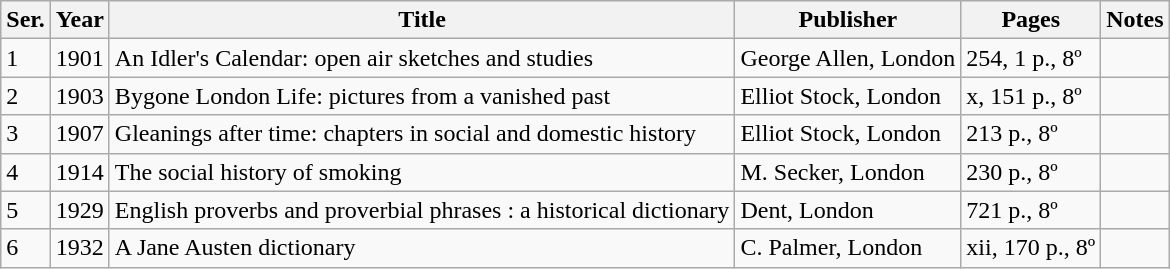<table class="wikitable sortable">
<tr>
<th>Ser.</th>
<th>Year</th>
<th>Title</th>
<th>Publisher</th>
<th>Pages</th>
<th>Notes</th>
</tr>
<tr>
<td>1</td>
<td>1901</td>
<td>An Idler's Calendar: open air sketches and studies</td>
<td>George Allen,  London</td>
<td>254, 1 p., 8º</td>
<td></td>
</tr>
<tr>
<td>2</td>
<td>1903</td>
<td>Bygone London Life: pictures from a vanished past</td>
<td>Elliot Stock,  London</td>
<td>x, 151 p., 8º</td>
<td></td>
</tr>
<tr>
<td>3</td>
<td>1907</td>
<td>Gleanings after time: chapters in social and domestic history</td>
<td>Elliot Stock,  London</td>
<td>213 p., 8º</td>
<td></td>
</tr>
<tr>
<td>4</td>
<td>1914</td>
<td>The social history of smoking</td>
<td>M. Secker,  London</td>
<td>230 p., 8º</td>
<td></td>
</tr>
<tr>
<td>5</td>
<td>1929</td>
<td>English proverbs and proverbial phrases : a historical dictionary</td>
<td>Dent,  London</td>
<td>721 p., 8º</td>
<td></td>
</tr>
<tr>
<td>6</td>
<td>1932</td>
<td>A Jane Austen dictionary</td>
<td>C. Palmer,  London</td>
<td>xii, 170 p., 8º</td>
<td></td>
</tr>
</table>
